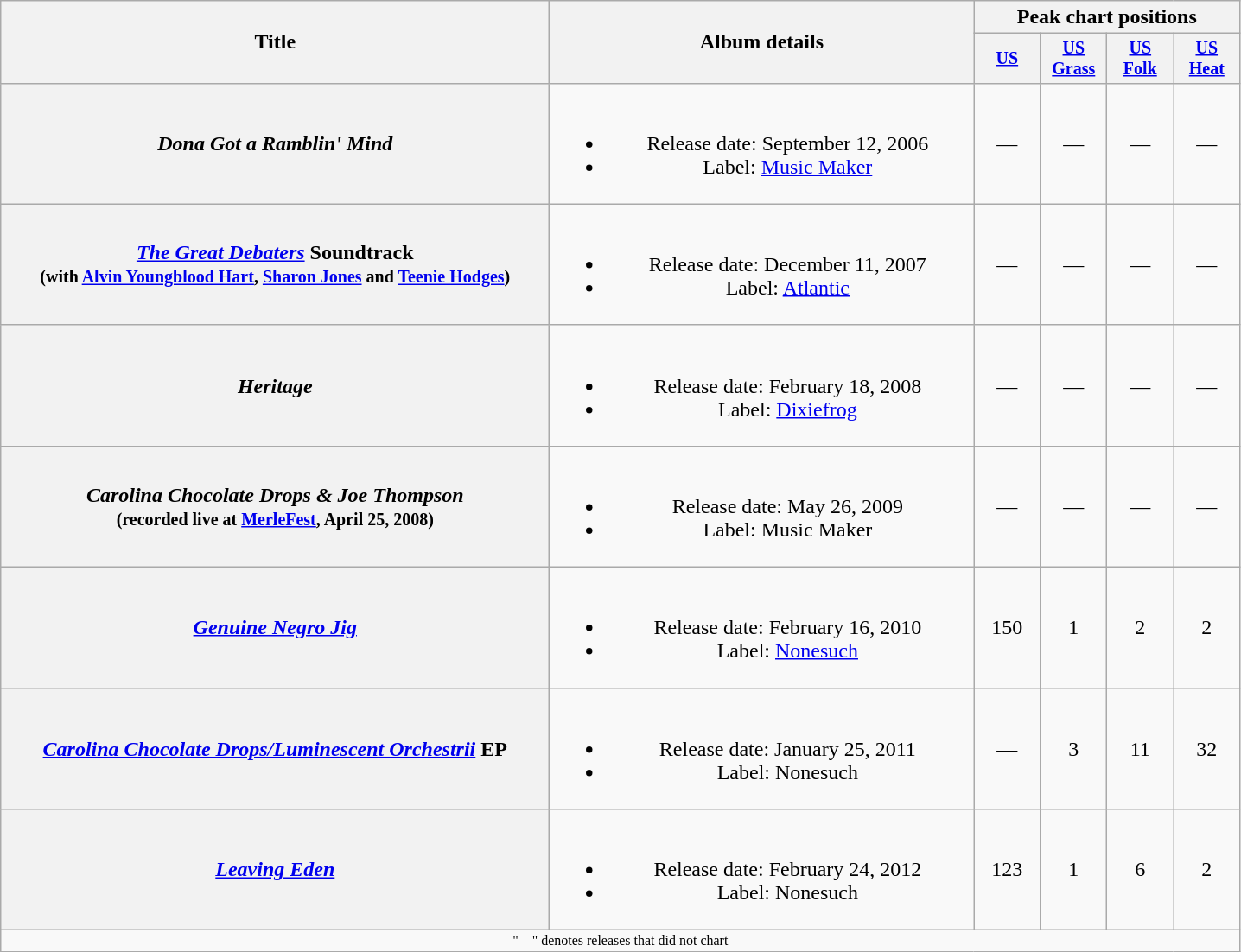<table class="wikitable plainrowheaders" style="text-align:center;">
<tr>
<th rowspan="2" style="width:26em;">Title</th>
<th rowspan="2" style="width:20em;">Album details</th>
<th colspan="4">Peak chart positions</th>
</tr>
<tr style="font-size:smaller;">
<th style="width:45px;"><a href='#'>US</a></th>
<th style="width:45px;"><a href='#'>US Grass</a></th>
<th style="width:45px;"><a href='#'>US Folk</a></th>
<th style="width:45px;"><a href='#'>US Heat</a></th>
</tr>
<tr>
<th scope="row"><em>Dona Got a Ramblin' Mind</em></th>
<td><br><ul><li>Release date: September 12, 2006</li><li>Label: <a href='#'>Music Maker</a></li></ul></td>
<td>—</td>
<td>—</td>
<td>—</td>
<td>—</td>
</tr>
<tr>
<th scope="row"><em><a href='#'>The Great Debaters</a></em> Soundtrack<br><small>(with <a href='#'>Alvin Youngblood Hart</a>, <a href='#'>Sharon Jones</a> and <a href='#'>Teenie Hodges</a>)</small></th>
<td><br><ul><li>Release date: December 11, 2007</li><li>Label: <a href='#'>Atlantic</a></li></ul></td>
<td>—</td>
<td>—</td>
<td>—</td>
<td>—</td>
</tr>
<tr>
<th scope="row"><em>Heritage</em></th>
<td><br><ul><li>Release date: February 18, 2008</li><li>Label: <a href='#'>Dixiefrog</a></li></ul></td>
<td>—</td>
<td>—</td>
<td>—</td>
<td>—</td>
</tr>
<tr>
<th scope="row"><em>Carolina Chocolate Drops & Joe Thompson</em><br><small>(recorded live at <a href='#'>MerleFest</a>, April 25, 2008)</small></th>
<td><br><ul><li>Release date: May 26, 2009</li><li>Label: Music Maker</li></ul></td>
<td>—</td>
<td>—</td>
<td>—</td>
<td>—</td>
</tr>
<tr>
<th scope="row"><em><a href='#'>Genuine Negro Jig</a></em></th>
<td><br><ul><li>Release date: February 16, 2010</li><li>Label: <a href='#'>Nonesuch</a></li></ul></td>
<td>150</td>
<td>1</td>
<td>2</td>
<td>2</td>
</tr>
<tr>
<th scope="row"><em><a href='#'>Carolina Chocolate Drops/Luminescent Orchestrii</a></em> EP</th>
<td><br><ul><li>Release date: January 25, 2011</li><li>Label: Nonesuch</li></ul></td>
<td>—</td>
<td>3</td>
<td>11</td>
<td>32</td>
</tr>
<tr>
<th scope="row"><em><a href='#'>Leaving Eden</a></em></th>
<td><br><ul><li>Release date: February 24, 2012</li><li>Label: Nonesuch</li></ul></td>
<td>123</td>
<td>1</td>
<td>6</td>
<td>2</td>
</tr>
<tr>
<td colspan="6" style="font-size:8pt">"—" denotes releases that did not chart</td>
</tr>
</table>
